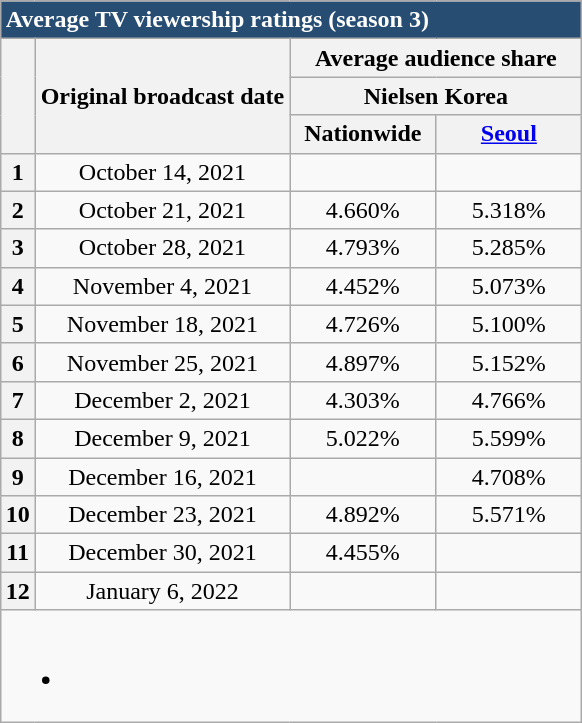<table role="presentation" class="wikitable mw-collapsible mw-collapsed innercollapse" style="text-align:center; max-width:600px; margin-left: auto; margin-right: auto; border: none">
<tr>
<th colspan="6" style="background:#284D73; color:white; text-align:left">Average TV viewership ratings (season 3)</th>
</tr>
<tr>
<th rowspan="3"></th>
<th rowspan="3">Original broadcast date</th>
<th colspan="2">Average audience share</th>
</tr>
<tr>
<th colspan="2">Nielsen Korea</th>
</tr>
<tr>
<th width="90">Nationwide</th>
<th width="90"><a href='#'>Seoul</a></th>
</tr>
<tr>
<th>1</th>
<td>October 14, 2021</td>
<td></td>
<td></td>
</tr>
<tr>
<th>2</th>
<td>October 21, 2021</td>
<td>4.660%</td>
<td>5.318%</td>
</tr>
<tr>
<th>3</th>
<td>October 28, 2021</td>
<td>4.793%</td>
<td>5.285%</td>
</tr>
<tr>
<th>4</th>
<td>November 4, 2021</td>
<td>4.452%</td>
<td>5.073%</td>
</tr>
<tr>
<th>5</th>
<td>November 18, 2021</td>
<td>4.726%</td>
<td>5.100%</td>
</tr>
<tr>
<th>6</th>
<td>November 25, 2021</td>
<td>4.897%</td>
<td>5.152%</td>
</tr>
<tr>
<th>7</th>
<td>December 2, 2021</td>
<td>4.303%</td>
<td>4.766%</td>
</tr>
<tr>
<th>8</th>
<td>December 9, 2021</td>
<td>5.022%</td>
<td>5.599%</td>
</tr>
<tr>
<th>9</th>
<td>December 16, 2021</td>
<td></td>
<td>4.708%</td>
</tr>
<tr>
<th>10</th>
<td>December 23, 2021</td>
<td>4.892%</td>
<td>5.571%</td>
</tr>
<tr>
<th>11</th>
<td>December 30, 2021</td>
<td>4.455%</td>
<td></td>
</tr>
<tr>
<th>12</th>
<td>January 6, 2022</td>
<td><strong></strong></td>
<td><strong></strong></td>
</tr>
<tr>
<td colspan="5"><br><ul><li></li></ul></td>
</tr>
</table>
